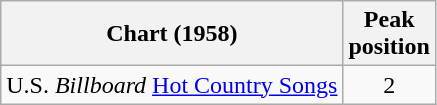<table class="wikitable">
<tr>
<th align="left">Chart (1958)</th>
<th align="center">Peak<br>position</th>
</tr>
<tr>
<td align="left">U.S. <em>Billboard</em> <a href='#'>Hot Country Songs</a></td>
<td align="center">2</td>
</tr>
</table>
